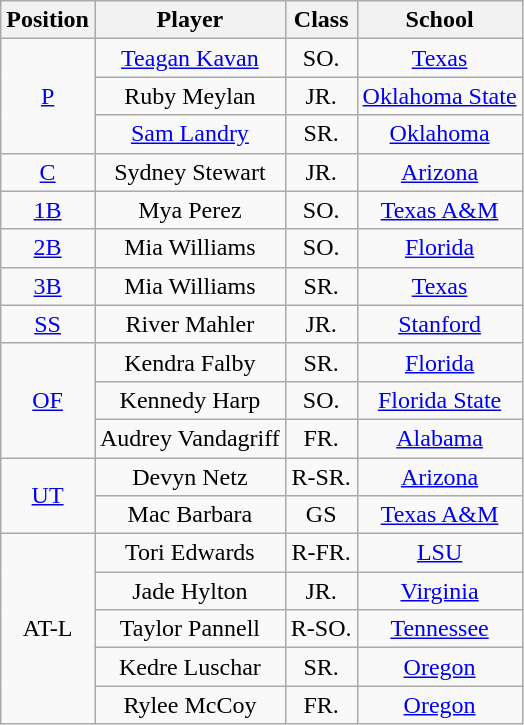<table class="wikitable">
<tr>
<th>Position</th>
<th>Player</th>
<th>Class</th>
<th>School</th>
</tr>
<tr align=center>
<td rowspan=3><a href='#'>P</a></td>
<td><a href='#'>Teagan Kavan</a></td>
<td>SO.</td>
<td><a href='#'>Texas</a></td>
</tr>
<tr align=center>
<td>Ruby Meylan</td>
<td>JR.</td>
<td><a href='#'>Oklahoma State</a></td>
</tr>
<tr align=center>
<td><a href='#'>Sam Landry</a></td>
<td>SR.</td>
<td><a href='#'>Oklahoma</a></td>
</tr>
<tr align=center>
<td rowspan=1><a href='#'>C</a></td>
<td>Sydney Stewart</td>
<td>JR.</td>
<td><a href='#'>Arizona</a></td>
</tr>
<tr align=center>
<td rowspan=1><a href='#'>1B</a></td>
<td>Mya Perez</td>
<td>SO.</td>
<td><a href='#'>Texas A&M</a></td>
</tr>
<tr align=center>
<td rowspan=1><a href='#'>2B</a></td>
<td>Mia Williams</td>
<td>SO.</td>
<td><a href='#'>Florida</a></td>
</tr>
<tr align=center>
<td rowspan=1><a href='#'>3B</a></td>
<td>Mia Williams</td>
<td>SR.</td>
<td><a href='#'>Texas</a></td>
</tr>
<tr align=center>
<td rowspan=1><a href='#'>SS</a></td>
<td>River Mahler</td>
<td>JR.</td>
<td><a href='#'>Stanford</a></td>
</tr>
<tr align=center>
<td rowspan=3><a href='#'>OF</a></td>
<td>Kendra Falby</td>
<td>SR.</td>
<td><a href='#'>Florida</a></td>
</tr>
<tr align=center>
<td>Kennedy Harp</td>
<td>SO.</td>
<td><a href='#'>Florida State</a></td>
</tr>
<tr align=center>
<td>Audrey Vandagriff</td>
<td>FR.</td>
<td><a href='#'>Alabama</a></td>
</tr>
<tr align=center>
<td rowspan=2><a href='#'>UT</a></td>
<td>Devyn Netz</td>
<td>R-SR.</td>
<td><a href='#'>Arizona</a></td>
</tr>
<tr align=center>
<td>Mac Barbara</td>
<td>GS</td>
<td><a href='#'>Texas A&M</a></td>
</tr>
<tr align=center>
<td rowspan=5>AT-L</td>
<td>Tori Edwards</td>
<td>R-FR.</td>
<td><a href='#'>LSU</a></td>
</tr>
<tr align=center>
<td>Jade Hylton</td>
<td>JR.</td>
<td><a href='#'>Virginia</a></td>
</tr>
<tr align=center>
<td>Taylor Pannell</td>
<td>R-SO.</td>
<td><a href='#'>Tennessee</a></td>
</tr>
<tr align=center>
<td>Kedre Luschar</td>
<td>SR.</td>
<td><a href='#'>Oregon</a></td>
</tr>
<tr align=center>
<td>Rylee McCoy</td>
<td>FR.</td>
<td><a href='#'>Oregon</a></td>
</tr>
</table>
